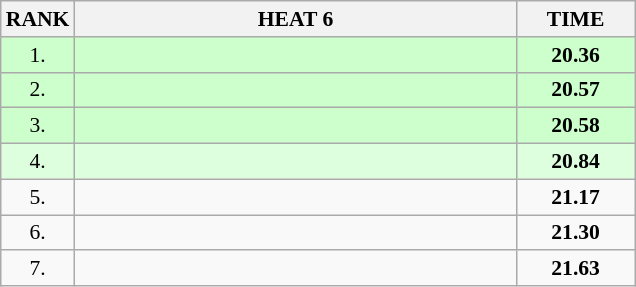<table class="wikitable" style="border-collapse: collapse; font-size: 90%;">
<tr>
<th>RANK</th>
<th style="width: 20em">HEAT 6</th>
<th style="width: 5em">TIME</th>
</tr>
<tr style="background:#ccffcc;">
<td align="center">1.</td>
<td></td>
<td align="center"><strong>20.36</strong></td>
</tr>
<tr style="background:#ccffcc;">
<td align="center">2.</td>
<td></td>
<td align="center"><strong>20.57</strong></td>
</tr>
<tr style="background:#ccffcc;">
<td align="center">3.</td>
<td></td>
<td align="center"><strong>20.58</strong></td>
</tr>
<tr style="background:#ddffdd;">
<td align="center">4.</td>
<td></td>
<td align="center"><strong>20.84</strong></td>
</tr>
<tr>
<td align="center">5.</td>
<td></td>
<td align="center"><strong>21.17</strong></td>
</tr>
<tr>
<td align="center">6.</td>
<td></td>
<td align="center"><strong>21.30</strong></td>
</tr>
<tr>
<td align="center">7.</td>
<td></td>
<td align="center"><strong>21.63</strong></td>
</tr>
</table>
